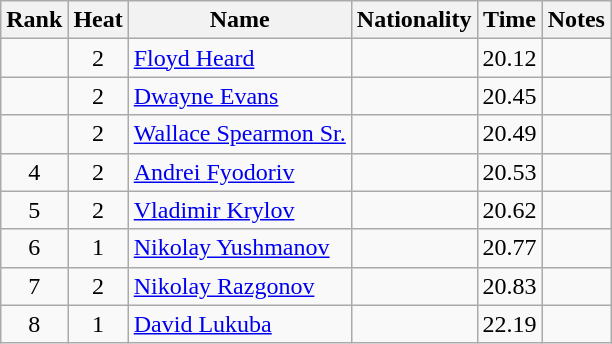<table class="wikitable sortable" style="text-align:center">
<tr>
<th>Rank</th>
<th>Heat</th>
<th>Name</th>
<th>Nationality</th>
<th>Time</th>
<th>Notes</th>
</tr>
<tr>
<td></td>
<td>2</td>
<td align=left><a href='#'>Floyd Heard</a></td>
<td align=left></td>
<td>20.12</td>
<td></td>
</tr>
<tr>
<td></td>
<td>2</td>
<td align=left><a href='#'>Dwayne Evans</a></td>
<td align=left></td>
<td>20.45</td>
<td></td>
</tr>
<tr>
<td></td>
<td>2</td>
<td align=left><a href='#'>Wallace Spearmon Sr.</a></td>
<td align=left></td>
<td>20.49</td>
<td></td>
</tr>
<tr>
<td>4</td>
<td>2</td>
<td align=left><a href='#'>Andrei Fyodoriv</a></td>
<td align=left></td>
<td>20.53</td>
<td></td>
</tr>
<tr>
<td>5</td>
<td>2</td>
<td align=left><a href='#'>Vladimir Krylov</a></td>
<td align=left></td>
<td>20.62</td>
<td></td>
</tr>
<tr>
<td>6</td>
<td>1</td>
<td align=left><a href='#'>Nikolay Yushmanov</a></td>
<td align=left></td>
<td>20.77</td>
<td></td>
</tr>
<tr>
<td>7</td>
<td>2</td>
<td align=left><a href='#'>Nikolay Razgonov</a></td>
<td align=left></td>
<td>20.83</td>
<td></td>
</tr>
<tr>
<td>8</td>
<td>1</td>
<td align=left><a href='#'>David Lukuba</a></td>
<td align=left></td>
<td>22.19</td>
<td></td>
</tr>
</table>
